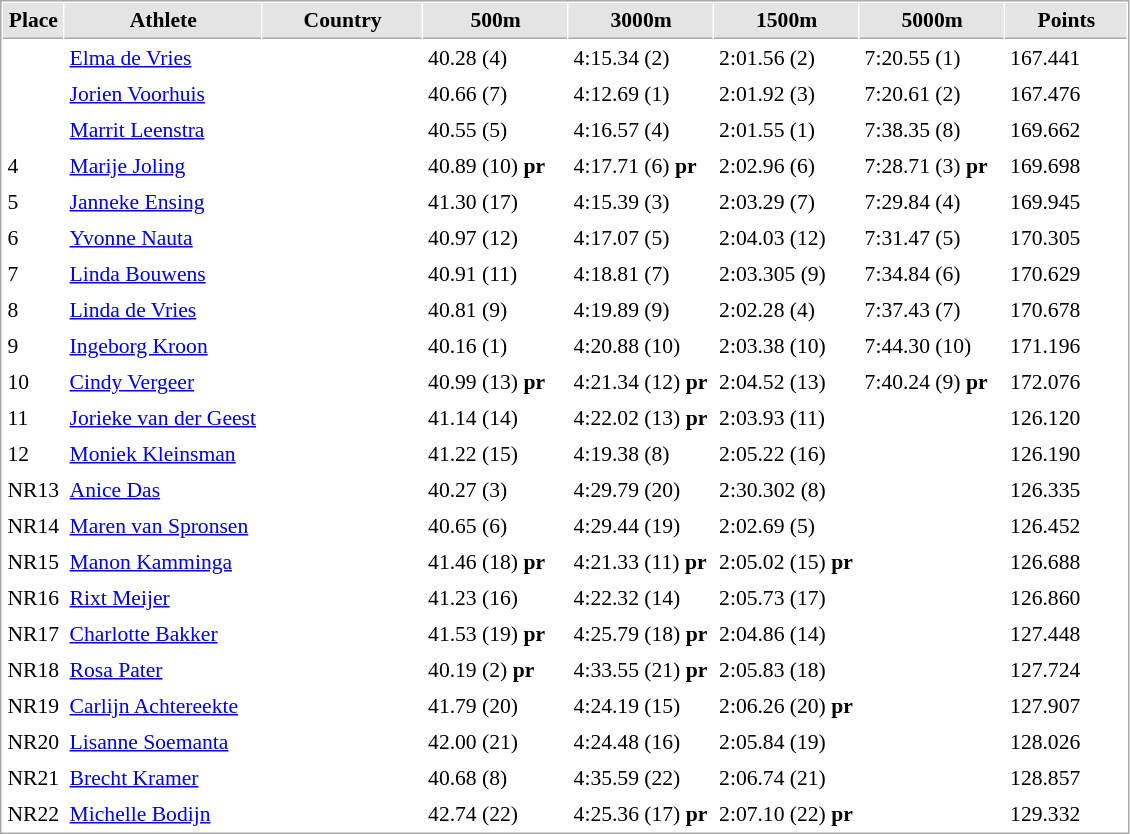<table cellspacing="1" cellpadding="3" style="border:1px solid #AAAAAA;font-size:90%">
<tr bgcolor="#E4E4E4">
<th style="border-bottom:1px solid #AAAAAA" width=15>Place</th>
<th style="border-bottom:1px solid #AAAAAA" width=125>Athlete</th>
<th style="border-bottom:1px solid #AAAAAA" width=100>Country</th>
<th style="border-bottom:1px solid #AAAAAA" width=90>500m</th>
<th style="border-bottom:1px solid #AAAAAA" width=90>3000m</th>
<th style="border-bottom:1px solid #AAAAAA" width=90>1500m</th>
<th style="border-bottom:1px solid #AAAAAA" width=90>5000m</th>
<th style="border-bottom:1px solid #AAAAAA" width=75>Points</th>
</tr>
<tr>
<td></td>
<td><a href='#'>Elma de Vries</a></td>
<td></td>
<td>40.28 (4)</td>
<td>4:15.34 (2)</td>
<td>2:01.56 (2)</td>
<td>7:20.55 (1)</td>
<td>167.441</td>
</tr>
<tr>
<td></td>
<td><a href='#'>Jorien Voorhuis</a></td>
<td></td>
<td>40.66 (7)</td>
<td>4:12.69 (1)</td>
<td>2:01.92 (3)</td>
<td>7:20.61 (2)</td>
<td>167.476</td>
</tr>
<tr>
<td></td>
<td><a href='#'>Marrit Leenstra</a></td>
<td></td>
<td>40.55 (5)</td>
<td>4:16.57 (4)</td>
<td>2:01.55 (1)</td>
<td>7:38.35 (8)</td>
<td>169.662</td>
</tr>
<tr>
<td>4</td>
<td><a href='#'>Marije Joling</a></td>
<td></td>
<td>40.89 (10) <strong>pr</strong></td>
<td>4:17.71 (6) <strong>pr</strong></td>
<td>2:02.96 (6)</td>
<td>7:28.71 (3) <strong>pr</strong></td>
<td>169.698</td>
</tr>
<tr>
<td>5</td>
<td><a href='#'>Janneke Ensing</a></td>
<td></td>
<td>41.30 (17)</td>
<td>4:15.39 (3)</td>
<td>2:03.29 (7)</td>
<td>7:29.84 (4)</td>
<td>169.945</td>
</tr>
<tr>
<td>6</td>
<td><a href='#'>Yvonne Nauta</a></td>
<td></td>
<td>40.97 (12)</td>
<td>4:17.07 (5)</td>
<td>2:04.03 (12)</td>
<td>7:31.47 (5)</td>
<td>170.305</td>
</tr>
<tr>
<td>7</td>
<td><a href='#'>Linda Bouwens</a></td>
<td></td>
<td>40.91 (11)</td>
<td>4:18.81 (7)</td>
<td>2:03.305 (9)</td>
<td>7:34.84 (6)</td>
<td>170.629</td>
</tr>
<tr>
<td>8</td>
<td><a href='#'>Linda de Vries</a></td>
<td></td>
<td>40.81 (9)</td>
<td>4:19.89 (9)</td>
<td>2:02.28 (4)</td>
<td>7:37.43 (7)</td>
<td>170.678</td>
</tr>
<tr>
<td>9</td>
<td><a href='#'>Ingeborg Kroon</a></td>
<td></td>
<td>40.16 (1)</td>
<td>4:20.88 (10)</td>
<td>2:03.38 (10)</td>
<td>7:44.30 (10)</td>
<td>171.196</td>
</tr>
<tr>
<td>10</td>
<td><a href='#'>Cindy Vergeer</a></td>
<td></td>
<td>40.99 (13) <strong>pr</strong></td>
<td>4:21.34 (12) <strong>pr</strong></td>
<td>2:04.52 (13)</td>
<td>7:40.24 (9) <strong>pr</strong></td>
<td>172.076</td>
</tr>
<tr>
<td>11</td>
<td><a href='#'>Jorieke van der Geest</a></td>
<td></td>
<td>41.14 (14)</td>
<td>4:22.02 (13) <strong>pr</strong></td>
<td>2:03.93 (11)</td>
<td></td>
<td>126.120</td>
</tr>
<tr>
<td>12</td>
<td><a href='#'>Moniek Kleinsman</a></td>
<td></td>
<td>41.22 (15)</td>
<td>4:19.38 (8)</td>
<td>2:05.22 (16)</td>
<td></td>
<td>126.190</td>
</tr>
<tr>
<td>NR13</td>
<td><a href='#'>Anice Das</a></td>
<td></td>
<td>40.27 (3)</td>
<td>4:29.79 (20)</td>
<td>2:30.302 (8)</td>
<td></td>
<td>126.335</td>
</tr>
<tr>
<td>NR14</td>
<td><a href='#'>Maren van Spronsen</a></td>
<td></td>
<td>40.65 (6)</td>
<td>4:29.44 (19)</td>
<td>2:02.69 (5)</td>
<td></td>
<td>126.452</td>
</tr>
<tr>
<td>NR15</td>
<td><a href='#'>Manon Kamminga</a></td>
<td></td>
<td>41.46 (18) <strong>pr</strong></td>
<td>4:21.33 (11) <strong>pr</strong></td>
<td>2:05.02 (15) <strong>pr</strong></td>
<td></td>
<td>126.688</td>
</tr>
<tr>
<td>NR16</td>
<td><a href='#'>Rixt Meijer</a></td>
<td></td>
<td>41.23 (16)</td>
<td>4:22.32 (14)</td>
<td>2:05.73 (17)</td>
<td></td>
<td>126.860</td>
</tr>
<tr>
<td>NR17</td>
<td><a href='#'>Charlotte Bakker</a></td>
<td></td>
<td>41.53 (19) <strong>pr</strong></td>
<td>4:25.79 (18) <strong>pr</strong></td>
<td>2:04.86 (14)</td>
<td></td>
<td>127.448</td>
</tr>
<tr>
<td>NR18</td>
<td><a href='#'>Rosa Pater</a></td>
<td></td>
<td>40.19 (2) <strong>pr</strong></td>
<td>4:33.55 (21) <strong>pr</strong></td>
<td>2:05.83 (18)</td>
<td></td>
<td>127.724</td>
</tr>
<tr>
<td>NR19</td>
<td><a href='#'>Carlijn Achtereekte</a></td>
<td></td>
<td>41.79 (20)</td>
<td>4:24.19 (15)</td>
<td>2:06.26 (20) <strong>pr</strong></td>
<td></td>
<td>127.907</td>
</tr>
<tr>
<td>NR20</td>
<td><a href='#'>Lisanne Soemanta</a></td>
<td></td>
<td>42.00 (21)</td>
<td>4:24.48 (16)</td>
<td>2:05.84 (19)</td>
<td></td>
<td>128.026</td>
</tr>
<tr>
<td>NR21</td>
<td><a href='#'>Brecht Kramer</a></td>
<td></td>
<td>40.68 (8)</td>
<td>4:35.59 (22)</td>
<td>2:06.74 (21)</td>
<td></td>
<td>128.857</td>
</tr>
<tr>
<td>NR22</td>
<td><a href='#'>Michelle Bodijn</a></td>
<td></td>
<td>42.74 (22)</td>
<td>4:25.36 (17) <strong>pr</strong></td>
<td>2:07.10 (22) <strong>pr</strong></td>
<td></td>
<td>129.332</td>
</tr>
</table>
